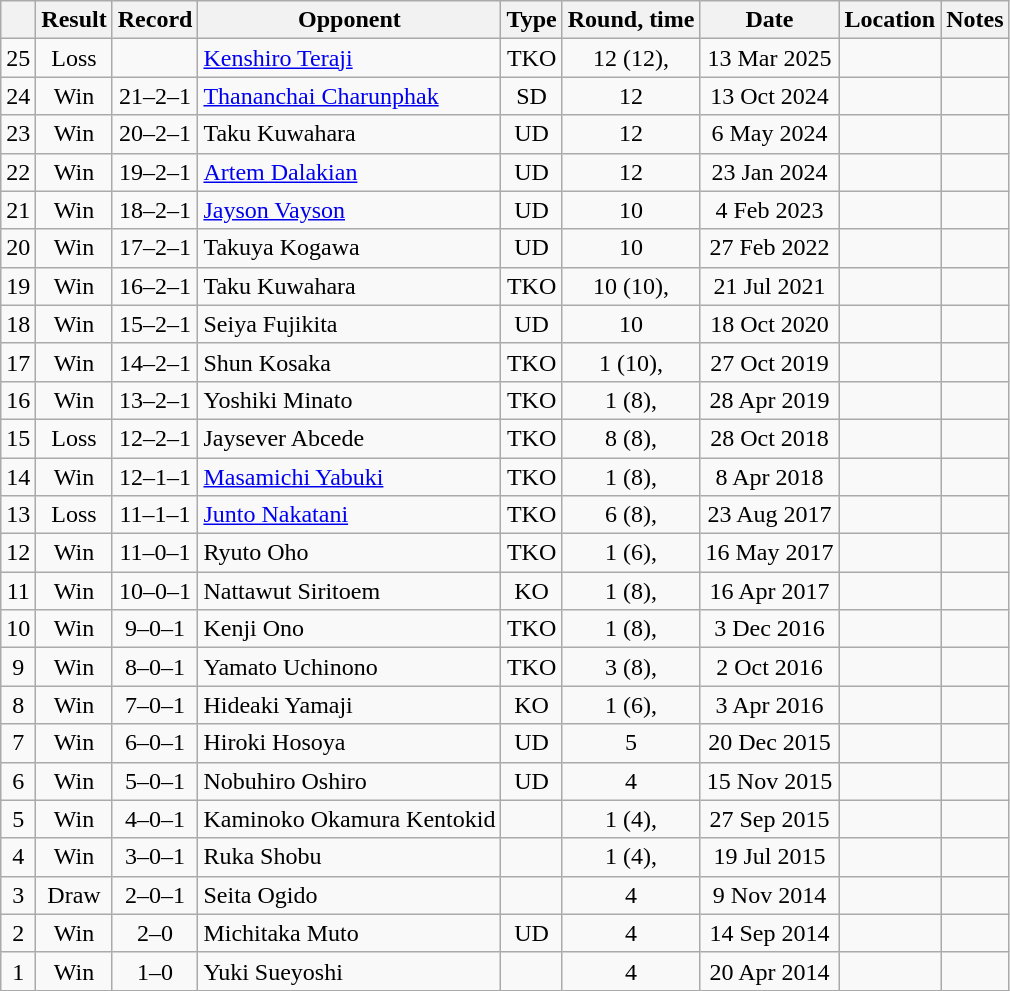<table class=wikitable style=text-align:center>
<tr>
<th></th>
<th>Result</th>
<th>Record</th>
<th>Opponent</th>
<th>Type</th>
<th>Round, time</th>
<th>Date</th>
<th>Location</th>
<th>Notes</th>
</tr>
<tr>
<td>25</td>
<td>Loss</td>
<td></td>
<td align=left><a href='#'>Kenshiro Teraji</a></td>
<td>TKO</td>
<td>12 (12), </td>
<td>13 Mar 2025</td>
<td align=left></td>
<td align=left></td>
</tr>
<tr>
<td>24</td>
<td>Win</td>
<td>21–2–1</td>
<td align=left><a href='#'>Thananchai Charunphak</a></td>
<td>SD</td>
<td>12</td>
<td>13 Oct 2024</td>
<td align=left></td>
<td align=left></td>
</tr>
<tr>
<td>23</td>
<td>Win</td>
<td>20–2–1</td>
<td align=left>Taku Kuwahara</td>
<td>UD</td>
<td>12</td>
<td>6 May 2024</td>
<td align=left></td>
<td align=left></td>
</tr>
<tr>
<td>22</td>
<td>Win</td>
<td>19–2–1</td>
<td align=left><a href='#'>Artem Dalakian</a></td>
<td>UD</td>
<td>12</td>
<td>23 Jan 2024</td>
<td align=left></td>
<td align=left></td>
</tr>
<tr>
<td>21</td>
<td>Win</td>
<td>18–2–1</td>
<td align=left><a href='#'>Jayson Vayson</a></td>
<td>UD</td>
<td>10</td>
<td>4 Feb 2023</td>
<td align=left></td>
<td align=left></td>
</tr>
<tr>
<td>20</td>
<td>Win</td>
<td>17–2–1</td>
<td align=left>Takuya Kogawa</td>
<td>UD</td>
<td>10</td>
<td>27 Feb 2022</td>
<td align=left></td>
<td align=left></td>
</tr>
<tr>
<td>19</td>
<td>Win</td>
<td>16–2–1</td>
<td align=left>Taku Kuwahara</td>
<td>TKO</td>
<td>10 (10), </td>
<td>21 Jul 2021</td>
<td align=left></td>
<td align=left></td>
</tr>
<tr>
<td>18</td>
<td>Win</td>
<td>15–2–1</td>
<td align=left>Seiya Fujikita</td>
<td>UD</td>
<td>10</td>
<td>18 Oct 2020</td>
<td align=left></td>
<td align=left></td>
</tr>
<tr>
<td>17</td>
<td>Win</td>
<td>14–2–1</td>
<td align=left>Shun Kosaka</td>
<td>TKO</td>
<td>1 (10), </td>
<td>27 Oct 2019</td>
<td align=left></td>
<td align=left></td>
</tr>
<tr>
<td>16</td>
<td>Win</td>
<td>13–2–1</td>
<td align=left>Yoshiki Minato</td>
<td>TKO</td>
<td>1 (8), </td>
<td>28 Apr 2019</td>
<td align=left></td>
<td align=left></td>
</tr>
<tr>
<td>15</td>
<td>Loss</td>
<td>12–2–1</td>
<td align=left>Jaysever Abcede</td>
<td>TKO</td>
<td>8 (8), </td>
<td>28 Oct 2018</td>
<td align=left></td>
<td align=left></td>
</tr>
<tr>
<td>14</td>
<td>Win</td>
<td>12–1–1</td>
<td align=left><a href='#'>Masamichi Yabuki</a></td>
<td>TKO</td>
<td>1 (8), </td>
<td>8 Apr 2018</td>
<td align=left></td>
<td align=left></td>
</tr>
<tr>
<td>13</td>
<td>Loss</td>
<td>11–1–1</td>
<td align=left><a href='#'>Junto Nakatani</a></td>
<td>TKO</td>
<td>6 (8), </td>
<td>23 Aug 2017</td>
<td align=left></td>
<td align=left></td>
</tr>
<tr>
<td>12</td>
<td>Win</td>
<td>11–0–1</td>
<td align=left>Ryuto Oho</td>
<td>TKO</td>
<td>1 (6), </td>
<td>16 May 2017</td>
<td align=left></td>
<td align=left></td>
</tr>
<tr>
<td>11</td>
<td>Win</td>
<td>10–0–1</td>
<td align=left>Nattawut Siritoem</td>
<td>KO</td>
<td>1 (8), </td>
<td>16 Apr 2017</td>
<td align=left></td>
<td align=left></td>
</tr>
<tr>
<td>10</td>
<td>Win</td>
<td>9–0–1</td>
<td align=left>Kenji Ono</td>
<td>TKO</td>
<td>1 (8), </td>
<td>3 Dec 2016</td>
<td align=left></td>
<td align=left></td>
</tr>
<tr>
<td>9</td>
<td>Win</td>
<td>8–0–1</td>
<td align=left>Yamato Uchinono</td>
<td>TKO</td>
<td>3 (8), </td>
<td>2 Oct 2016</td>
<td align=left></td>
<td align=left></td>
</tr>
<tr>
<td>8</td>
<td>Win</td>
<td>7–0–1</td>
<td align=left>Hideaki Yamaji</td>
<td>KO</td>
<td>1 (6), </td>
<td>3 Apr 2016</td>
<td align=left></td>
<td align=left></td>
</tr>
<tr>
<td>7</td>
<td>Win</td>
<td>6–0–1</td>
<td align=left>Hiroki Hosoya</td>
<td>UD</td>
<td>5</td>
<td>20 Dec 2015</td>
<td align=left></td>
<td align=left></td>
</tr>
<tr>
<td>6</td>
<td>Win</td>
<td>5–0–1</td>
<td align=left>Nobuhiro Oshiro</td>
<td>UD</td>
<td>4</td>
<td>15 Nov 2015</td>
<td align=left></td>
<td align=left></td>
</tr>
<tr>
<td>5</td>
<td>Win</td>
<td>4–0–1</td>
<td align=left>Kaminoko Okamura Kentokid</td>
<td></td>
<td>1 (4), </td>
<td>27 Sep 2015</td>
<td align=left></td>
<td align=left></td>
</tr>
<tr>
<td>4</td>
<td>Win</td>
<td>3–0–1</td>
<td align=left>Ruka Shobu</td>
<td></td>
<td>1 (4), </td>
<td>19 Jul 2015</td>
<td align=left></td>
<td align=left></td>
</tr>
<tr>
<td>3</td>
<td>Draw</td>
<td>2–0–1</td>
<td align=left>Seita Ogido</td>
<td></td>
<td>4</td>
<td>9 Nov 2014</td>
<td align=left></td>
<td align=left></td>
</tr>
<tr>
<td>2</td>
<td>Win</td>
<td>2–0</td>
<td align=left>Michitaka Muto</td>
<td>UD</td>
<td>4</td>
<td>14 Sep 2014</td>
<td align=left></td>
<td align=left></td>
</tr>
<tr>
<td>1</td>
<td>Win</td>
<td>1–0</td>
<td align=left>Yuki Sueyoshi</td>
<td></td>
<td>4</td>
<td>20 Apr 2014</td>
<td align=left></td>
<td align=left></td>
</tr>
</table>
